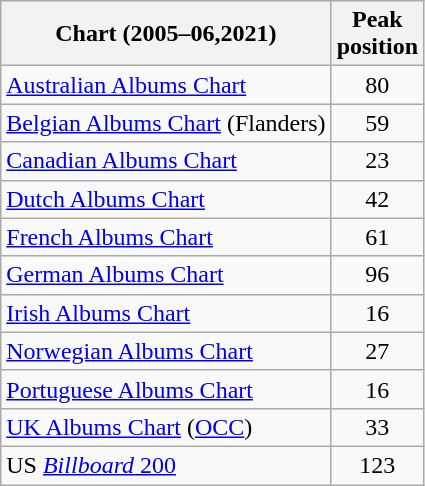<table class="wikitable sortable">
<tr>
<th>Chart (2005–06,2021)</th>
<th>Peak<br>position</th>
</tr>
<tr>
<td><a href='#'>Australian Albums Chart</a></td>
<td style="text-align:center;">80</td>
</tr>
<tr>
<td><a href='#'>Belgian Albums Chart</a> (Flanders)</td>
<td style="text-align:center;">59</td>
</tr>
<tr>
<td><a href='#'>Canadian Albums Chart</a></td>
<td style="text-align:center;">23</td>
</tr>
<tr>
<td><a href='#'>Dutch Albums Chart</a></td>
<td style="text-align:center;">42</td>
</tr>
<tr>
<td><a href='#'>French Albums Chart</a></td>
<td style="text-align:center;">61</td>
</tr>
<tr>
<td><a href='#'>German Albums Chart</a></td>
<td style="text-align:center;">96</td>
</tr>
<tr>
<td><a href='#'>Irish Albums Chart</a></td>
<td style="text-align:center;">16</td>
</tr>
<tr>
<td><a href='#'>Norwegian Albums Chart</a></td>
<td style="text-align:center;">27</td>
</tr>
<tr>
<td><a href='#'>Portuguese Albums Chart</a></td>
<td style="text-align:center;">16</td>
</tr>
<tr>
<td><a href='#'>UK Albums Chart</a> (<a href='#'>OCC</a>)</td>
<td style="text-align:center;">33</td>
</tr>
<tr>
<td>US <a href='#'><em>Billboard</em> 200</a></td>
<td style="text-align:center;">123</td>
</tr>
</table>
